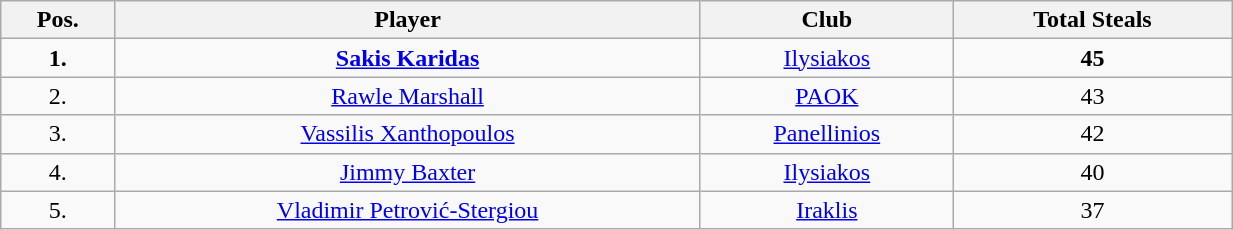<table class="wikitable" style="text-align: center;" width="65%">
<tr>
<th>Pos.</th>
<th>Player</th>
<th>Club</th>
<th>Total Steals</th>
</tr>
<tr>
<td align="center"><strong>1.</strong></td>
<td> <strong><a href='#'>Sakis Karidas</a></strong></td>
<td><a href='#'>Ilysiakos</a></td>
<td align="center"><strong>45</strong></td>
</tr>
<tr>
<td align="center">2.</td>
<td> <a href='#'>Rawle Marshall</a></td>
<td><a href='#'>PAOK</a></td>
<td align="center">43</td>
</tr>
<tr>
<td align="center">3.</td>
<td> <a href='#'>Vassilis Xanthopoulos</a></td>
<td><a href='#'>Panellinios</a></td>
<td align="center">42</td>
</tr>
<tr>
<td align="center">4.</td>
<td> <a href='#'>Jimmy Baxter</a></td>
<td><a href='#'>Ilysiakos</a></td>
<td align="center">40</td>
</tr>
<tr>
<td align="center">5.</td>
<td> <a href='#'>Vladimir Petrović-Stergiou</a></td>
<td><a href='#'>Iraklis</a></td>
<td align="center">37</td>
</tr>
</table>
